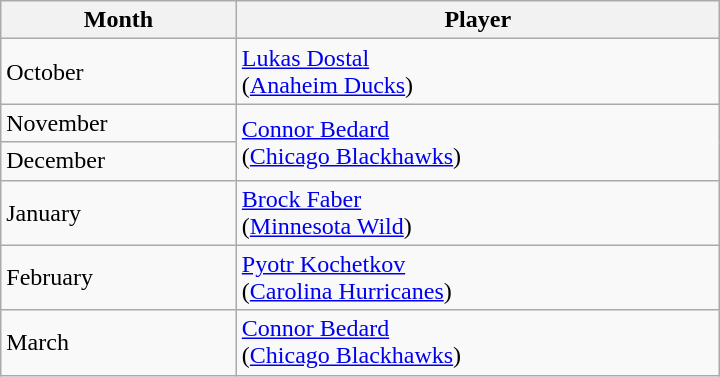<table class="wikitable" style="width:30em;">
<tr>
<th>Month</th>
<th>Player</th>
</tr>
<tr>
<td>October</td>
<td><a href='#'>Lukas Dostal</a><br>(<a href='#'>Anaheim Ducks</a>)</td>
</tr>
<tr>
<td>November</td>
<td rowspan="2"><a href='#'>Connor Bedard</a><br>(<a href='#'>Chicago Blackhawks</a>)</td>
</tr>
<tr>
<td>December</td>
</tr>
<tr>
<td>January</td>
<td><a href='#'>Brock Faber</a><br>(<a href='#'>Minnesota Wild</a>)</td>
</tr>
<tr>
<td>February</td>
<td><a href='#'>Pyotr Kochetkov</a><br>(<a href='#'>Carolina Hurricanes</a>)</td>
</tr>
<tr>
<td>March</td>
<td><a href='#'>Connor Bedard</a><br>(<a href='#'>Chicago Blackhawks</a>)</td>
</tr>
</table>
